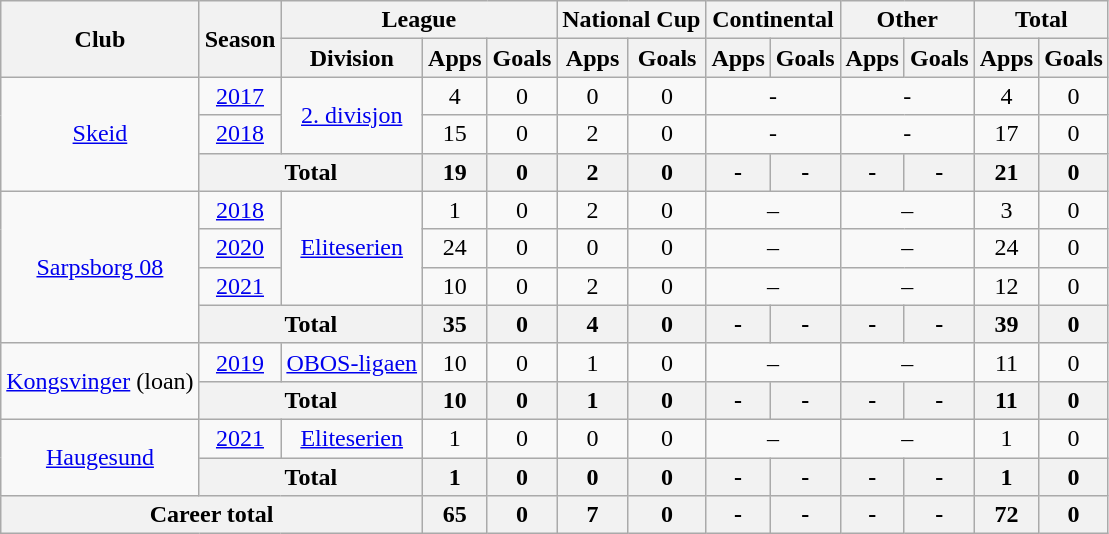<table class="wikitable" style="text-align: center">
<tr>
<th rowspan="2">Club</th>
<th rowspan="2">Season</th>
<th colspan="3">League</th>
<th colspan="2">National Cup</th>
<th colspan="2">Continental</th>
<th colspan="2">Other</th>
<th colspan="2">Total</th>
</tr>
<tr>
<th>Division</th>
<th>Apps</th>
<th>Goals</th>
<th>Apps</th>
<th>Goals</th>
<th>Apps</th>
<th>Goals</th>
<th>Apps</th>
<th>Goals</th>
<th>Apps</th>
<th>Goals</th>
</tr>
<tr>
<td rowspan="3"><a href='#'>Skeid</a></td>
<td><a href='#'>2017</a></td>
<td rowspan="2"><a href='#'>2. divisjon</a></td>
<td>4</td>
<td>0</td>
<td>0</td>
<td>0</td>
<td colspan="2">-</td>
<td colspan="2">-</td>
<td>4</td>
<td>0</td>
</tr>
<tr>
<td><a href='#'>2018</a></td>
<td>15</td>
<td>0</td>
<td>2</td>
<td>0</td>
<td colspan="2">-</td>
<td colspan="2">-</td>
<td>17</td>
<td>0</td>
</tr>
<tr>
<th colspan="2">Total</th>
<th>19</th>
<th>0</th>
<th>2</th>
<th>0</th>
<th>-</th>
<th>-</th>
<th>-</th>
<th>-</th>
<th>21</th>
<th>0</th>
</tr>
<tr>
<td rowspan="4"><a href='#'>Sarpsborg 08</a></td>
<td><a href='#'>2018</a></td>
<td rowspan="3"><a href='#'>Eliteserien</a></td>
<td>1</td>
<td>0</td>
<td>2</td>
<td>0</td>
<td colspan="2">–</td>
<td colspan="2">–</td>
<td>3</td>
<td>0</td>
</tr>
<tr>
<td><a href='#'>2020</a></td>
<td>24</td>
<td>0</td>
<td>0</td>
<td>0</td>
<td colspan="2">–</td>
<td colspan="2">–</td>
<td>24</td>
<td>0</td>
</tr>
<tr>
<td><a href='#'>2021</a></td>
<td>10</td>
<td>0</td>
<td>2</td>
<td>0</td>
<td colspan="2">–</td>
<td colspan="2">–</td>
<td>12</td>
<td>0</td>
</tr>
<tr>
<th colspan="2">Total</th>
<th>35</th>
<th>0</th>
<th>4</th>
<th>0</th>
<th>-</th>
<th>-</th>
<th>-</th>
<th>-</th>
<th>39</th>
<th>0</th>
</tr>
<tr>
<td rowspan="2"><a href='#'>Kongsvinger</a> (loan)</td>
<td><a href='#'>2019</a></td>
<td rowspan="1"><a href='#'>OBOS-ligaen</a></td>
<td>10</td>
<td>0</td>
<td>1</td>
<td>0</td>
<td colspan="2">–</td>
<td colspan="2">–</td>
<td>11</td>
<td>0</td>
</tr>
<tr>
<th colspan="2">Total</th>
<th>10</th>
<th>0</th>
<th>1</th>
<th>0</th>
<th>-</th>
<th>-</th>
<th>-</th>
<th>-</th>
<th>11</th>
<th>0</th>
</tr>
<tr>
<td rowspan="2"><a href='#'>Haugesund</a></td>
<td><a href='#'>2021</a></td>
<td rowspan="1"><a href='#'>Eliteserien</a></td>
<td>1</td>
<td>0</td>
<td>0</td>
<td>0</td>
<td colspan="2">–</td>
<td colspan="2">–</td>
<td>1</td>
<td>0</td>
</tr>
<tr>
<th colspan="2">Total</th>
<th>1</th>
<th>0</th>
<th>0</th>
<th>0</th>
<th>-</th>
<th>-</th>
<th>-</th>
<th>-</th>
<th>1</th>
<th>0</th>
</tr>
<tr>
<th colspan="3">Career total</th>
<th>65</th>
<th>0</th>
<th>7</th>
<th>0</th>
<th>-</th>
<th>-</th>
<th>-</th>
<th>-</th>
<th>72</th>
<th>0</th>
</tr>
</table>
